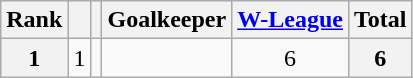<table class="wikitable" style="text-align:center">
<tr>
<th>Rank</th>
<th></th>
<th></th>
<th>Goalkeeper</th>
<th><a href='#'>W-League</a></th>
<th>Total</th>
</tr>
<tr>
<th>1</th>
<td>1</td>
<td></td>
<td align="left"></td>
<td>6</td>
<th>6</th>
</tr>
</table>
